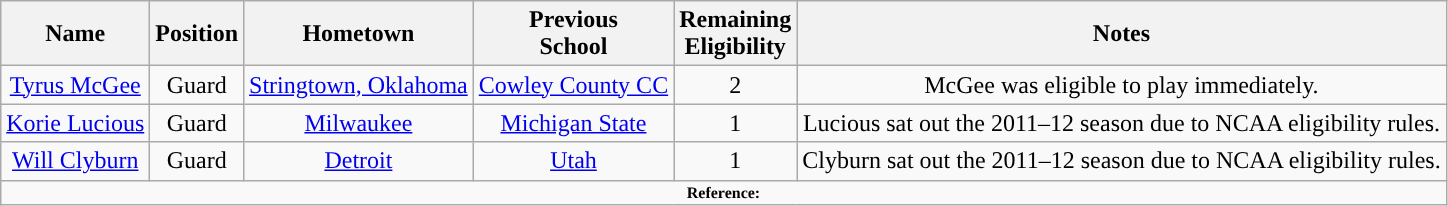<table class="wikitable" style="text-align: center">
<tr align=center>
<th>Name</th>
<th>Position</th>
<th>Hometown</th>
<th>Previous<br>School</th>
<th>Remaining<br>Eligibility</th>
<th>Notes</th>
</tr>
<tr>
<td><a href='#'>Tyrus McGee</a></td>
<td>Guard</td>
<td><a href='#'>Stringtown, Oklahoma</a></td>
<td><a href='#'>Cowley County CC</a></td>
<td>2</td>
<td>McGee was eligible to play immediately.</td>
</tr>
<tr>
<td><a href='#'>Korie Lucious</a></td>
<td>Guard</td>
<td><a href='#'>Milwaukee</a></td>
<td><a href='#'>Michigan State</a></td>
<td>1</td>
<td>Lucious sat out the 2011–12 season due to NCAA eligibility rules.</td>
</tr>
<tr>
<td><a href='#'>Will Clyburn</a></td>
<td>Guard</td>
<td><a href='#'>Detroit</a></td>
<td><a href='#'>Utah</a></td>
<td>1</td>
<td>Clyburn sat out the 2011–12 season due to NCAA eligibility rules.</td>
</tr>
<tr>
<td colspan="6"  style="font-size:8pt; text-align:center;"><strong>Reference:</strong></td>
</tr>
</table>
